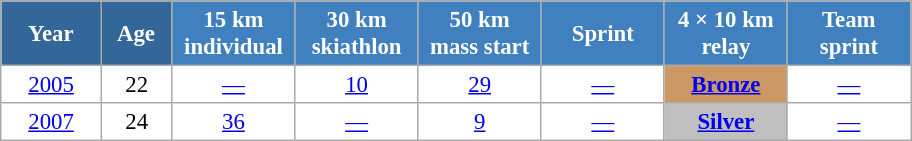<table class="wikitable" style="font-size:95%; text-align:center; border:grey solid 1px; border-collapse:collapse; background:#ffffff;">
<tr>
<th style="background-color:#369; color:white; width:60px;"> Year </th>
<th style="background-color:#369; color:white; width:40px;"> Age </th>
<th style="background-color:#4180be; color:white; width:75px;"> 15 km <br> individual </th>
<th style="background-color:#4180be; color:white; width:75px;"> 30 km <br> skiathlon </th>
<th style="background-color:#4180be; color:white; width:75px;"> 50 km <br> mass start </th>
<th style="background-color:#4180be; color:white; width:75px;"> Sprint </th>
<th style="background-color:#4180be; color:white; width:75px;"> 4 × 10 km <br> relay </th>
<th style="background-color:#4180be; color:white; width:75px;"> Team <br> sprint </th>
</tr>
<tr>
<td><a href='#'>2005</a></td>
<td>22</td>
<td><a href='#'>—</a></td>
<td><a href='#'>10</a></td>
<td><a href='#'>29</a></td>
<td><a href='#'>—</a></td>
<td style="background-color: #C96;"><a href='#'><strong>Bronze</strong></a></td>
<td><a href='#'>—</a></td>
</tr>
<tr>
<td><a href='#'>2007</a></td>
<td>24</td>
<td><a href='#'>36</a></td>
<td><a href='#'>—</a></td>
<td><a href='#'>9</a></td>
<td><a href='#'>—</a></td>
<td style="background-color: silver;"><a href='#'><strong>Silver </strong></a></td>
<td><a href='#'>—</a></td>
</tr>
</table>
